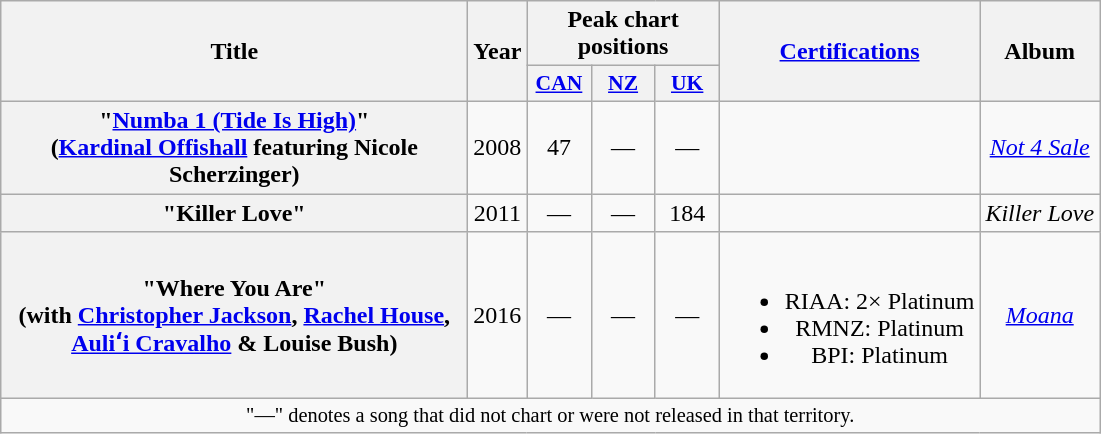<table class="wikitable plainrowheaders" style="text-align:center;">
<tr>
<th scope="col" rowspan="2" style="width:19em;">Title</th>
<th scope="col" rowspan="2">Year</th>
<th scope="col" colspan="3">Peak chart positions</th>
<th rowspan="2"><a href='#'>Certifications</a></th>
<th scope="col" rowspan="2">Album</th>
</tr>
<tr>
<th scope="col" style="width:2.5em;font-size:90%;"><a href='#'>CAN</a><br></th>
<th scope="col" style="width:2.5em;font-size:90%;"><a href='#'>NZ</a><br></th>
<th scope="col" style="width:2.5em;font-size:90%;"><a href='#'>UK</a><br></th>
</tr>
<tr>
<th scope="row">"<a href='#'>Numba 1 (Tide Is High)</a>"<br><span>(<a href='#'>Kardinal Offishall</a> featuring Nicole Scherzinger)</span></th>
<td>2008</td>
<td>47</td>
<td>—</td>
<td>—</td>
<td></td>
<td><em><a href='#'>Not 4 Sale</a></em></td>
</tr>
<tr>
<th scope="row">"Killer Love"</th>
<td>2011</td>
<td>—</td>
<td>—</td>
<td>184</td>
<td></td>
<td><em>Killer Love</em></td>
</tr>
<tr>
<th scope="row">"Where You Are" <br><span>(with <a href='#'>Christopher Jackson</a>, <a href='#'>Rachel House</a>, <a href='#'>Auliʻi Cravalho</a> & Louise Bush)</span></th>
<td>2016</td>
<td>—</td>
<td>—</td>
<td>—</td>
<td><br><ul><li>RIAA: 2× Platinum</li><li>RMNZ: Platinum</li><li>BPI: Platinum</li></ul></td>
<td><em><a href='#'>Moana</a></em></td>
</tr>
<tr>
<td colspan="18" style="font-size:85%">"—" denotes a song that did not chart or were not released in that territory.</td>
</tr>
</table>
